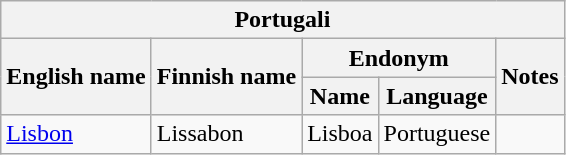<table class="wikitable sortable">
<tr>
<th colspan="5"> Portugali</th>
</tr>
<tr>
<th rowspan="2">English name</th>
<th rowspan="2">Finnish name</th>
<th colspan="2">Endonym</th>
<th rowspan="2">Notes</th>
</tr>
<tr>
<th>Name</th>
<th>Language</th>
</tr>
<tr>
<td><a href='#'>Lisbon</a></td>
<td>Lissabon</td>
<td>Lisboa</td>
<td>Portuguese</td>
<td></td>
</tr>
</table>
